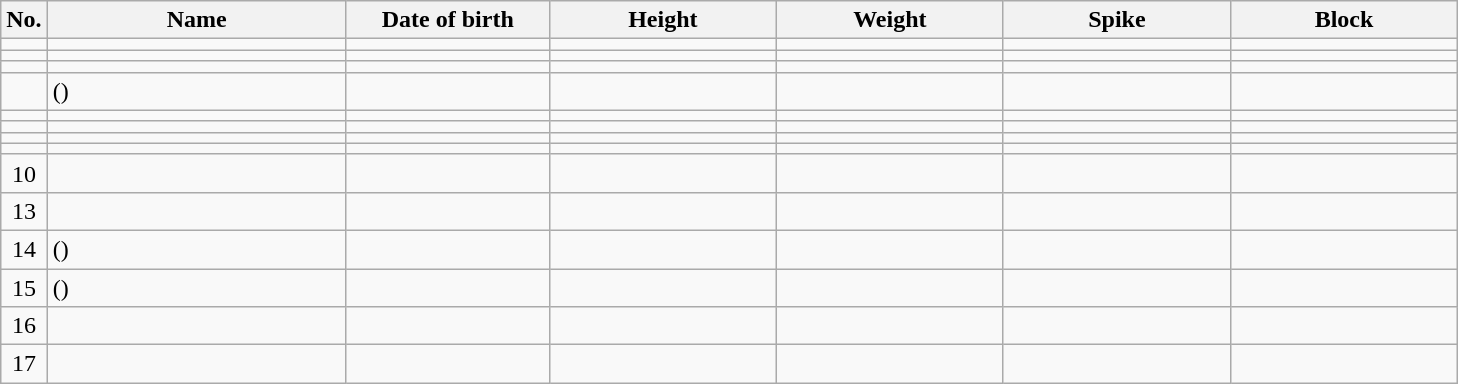<table class="wikitable sortable" style="font-size:100%; text-align:center;">
<tr>
<th>No.</th>
<th style="width:12em">Name</th>
<th style="width:8em">Date of birth</th>
<th style="width:9em">Height</th>
<th style="width:9em">Weight</th>
<th style="width:9em">Spike</th>
<th style="width:9em">Block</th>
</tr>
<tr>
<td></td>
<td align=left> </td>
<td align=right></td>
<td></td>
<td></td>
<td></td>
<td></td>
</tr>
<tr>
<td></td>
<td align=left> </td>
<td align=right></td>
<td></td>
<td></td>
<td></td>
<td></td>
</tr>
<tr>
<td></td>
<td align=left> </td>
<td align=right></td>
<td></td>
<td></td>
<td></td>
<td></td>
</tr>
<tr>
<td></td>
<td align=left>  ()</td>
<td align=right></td>
<td></td>
<td></td>
<td></td>
<td></td>
</tr>
<tr>
<td></td>
<td align=left> </td>
<td align=right></td>
<td></td>
<td></td>
<td></td>
<td></td>
</tr>
<tr>
<td></td>
<td align=left> </td>
<td align=right></td>
<td></td>
<td></td>
<td></td>
<td></td>
</tr>
<tr>
<td></td>
<td align=left> </td>
<td align=right></td>
<td></td>
<td></td>
<td></td>
<td></td>
</tr>
<tr>
<td></td>
<td align=left> </td>
<td align=right></td>
<td></td>
<td></td>
<td></td>
<td></td>
</tr>
<tr>
<td>10</td>
<td align=left> </td>
<td align=right></td>
<td></td>
<td></td>
<td></td>
<td></td>
</tr>
<tr>
<td>13</td>
<td align=left> </td>
<td align=right></td>
<td></td>
<td></td>
<td></td>
<td></td>
</tr>
<tr>
<td>14</td>
<td align=left>  ()</td>
<td align=right></td>
<td></td>
<td></td>
<td></td>
<td></td>
</tr>
<tr>
<td>15</td>
<td align=left>  ()</td>
<td align=right></td>
<td></td>
<td></td>
<td></td>
<td></td>
</tr>
<tr>
<td>16</td>
<td align=left> </td>
<td align=right></td>
<td></td>
<td></td>
<td></td>
<td></td>
</tr>
<tr>
<td>17</td>
<td align=left> </td>
<td align=right></td>
<td></td>
<td></td>
<td></td>
<td></td>
</tr>
</table>
